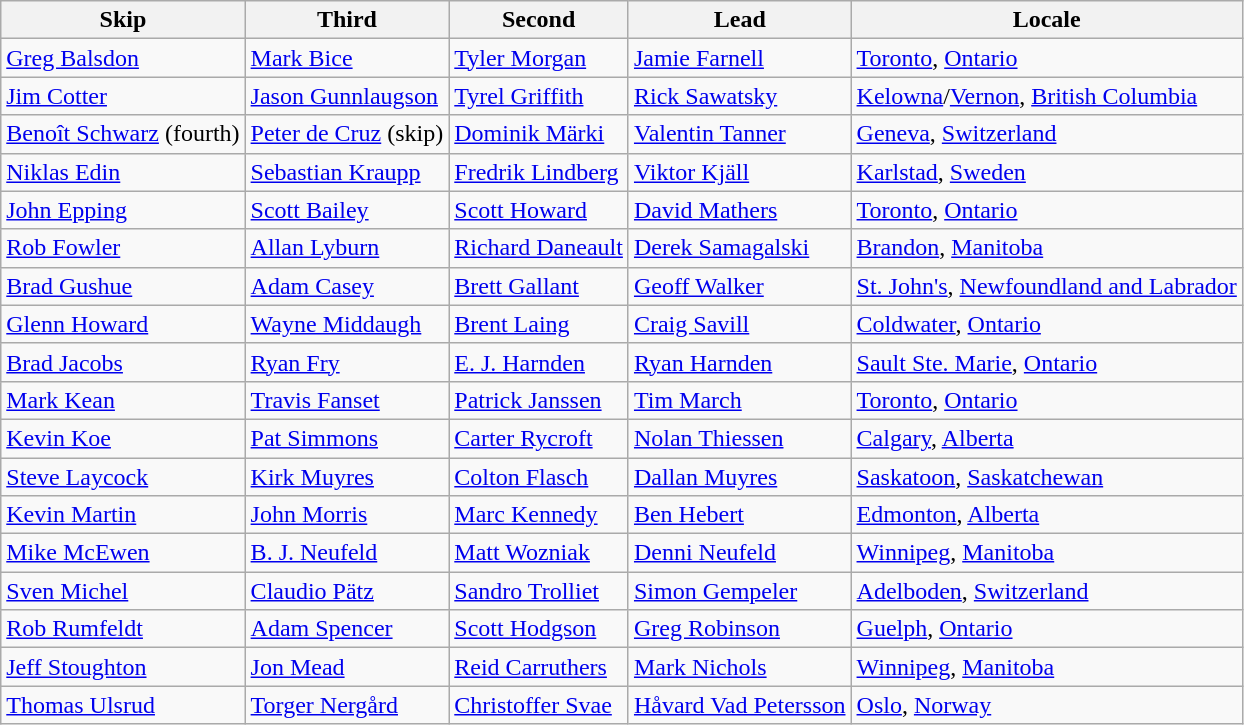<table class=wikitable>
<tr>
<th>Skip</th>
<th>Third</th>
<th>Second</th>
<th>Lead</th>
<th>Locale</th>
</tr>
<tr>
<td><a href='#'>Greg Balsdon</a></td>
<td><a href='#'>Mark Bice</a></td>
<td><a href='#'>Tyler Morgan</a></td>
<td><a href='#'>Jamie Farnell</a></td>
<td> <a href='#'>Toronto</a>, <a href='#'>Ontario</a></td>
</tr>
<tr>
<td><a href='#'>Jim Cotter</a></td>
<td><a href='#'>Jason Gunnlaugson</a></td>
<td><a href='#'>Tyrel Griffith</a></td>
<td><a href='#'>Rick Sawatsky</a></td>
<td> <a href='#'>Kelowna</a>/<a href='#'>Vernon</a>, <a href='#'>British Columbia</a></td>
</tr>
<tr>
<td><a href='#'>Benoît Schwarz</a> (fourth)</td>
<td><a href='#'>Peter de Cruz</a> (skip)</td>
<td><a href='#'>Dominik Märki</a></td>
<td><a href='#'>Valentin Tanner</a></td>
<td> <a href='#'>Geneva</a>, <a href='#'>Switzerland</a></td>
</tr>
<tr>
<td><a href='#'>Niklas Edin</a></td>
<td><a href='#'>Sebastian Kraupp</a></td>
<td><a href='#'>Fredrik Lindberg</a></td>
<td><a href='#'>Viktor Kjäll</a></td>
<td> <a href='#'>Karlstad</a>, <a href='#'>Sweden</a></td>
</tr>
<tr>
<td><a href='#'>John Epping</a></td>
<td><a href='#'>Scott Bailey</a></td>
<td><a href='#'>Scott Howard</a></td>
<td><a href='#'>David Mathers</a></td>
<td> <a href='#'>Toronto</a>, <a href='#'>Ontario</a></td>
</tr>
<tr>
<td><a href='#'>Rob Fowler</a></td>
<td><a href='#'>Allan Lyburn</a></td>
<td><a href='#'>Richard Daneault</a></td>
<td><a href='#'>Derek Samagalski</a></td>
<td> <a href='#'>Brandon</a>, <a href='#'>Manitoba</a></td>
</tr>
<tr>
<td><a href='#'>Brad Gushue</a></td>
<td><a href='#'>Adam Casey</a></td>
<td><a href='#'>Brett Gallant</a></td>
<td><a href='#'>Geoff Walker</a></td>
<td> <a href='#'>St. John's</a>, <a href='#'>Newfoundland and Labrador</a></td>
</tr>
<tr>
<td><a href='#'>Glenn Howard</a></td>
<td><a href='#'>Wayne Middaugh</a></td>
<td><a href='#'>Brent Laing</a></td>
<td><a href='#'>Craig Savill</a></td>
<td> <a href='#'>Coldwater</a>, <a href='#'>Ontario</a></td>
</tr>
<tr>
<td><a href='#'>Brad Jacobs</a></td>
<td><a href='#'>Ryan Fry</a></td>
<td><a href='#'>E. J. Harnden</a></td>
<td><a href='#'>Ryan Harnden</a></td>
<td> <a href='#'>Sault Ste. Marie</a>, <a href='#'>Ontario</a></td>
</tr>
<tr>
<td><a href='#'>Mark Kean</a></td>
<td><a href='#'>Travis Fanset</a></td>
<td><a href='#'>Patrick Janssen</a></td>
<td><a href='#'>Tim March</a></td>
<td> <a href='#'>Toronto</a>, <a href='#'>Ontario</a></td>
</tr>
<tr>
<td><a href='#'>Kevin Koe</a></td>
<td><a href='#'>Pat Simmons</a></td>
<td><a href='#'>Carter Rycroft</a></td>
<td><a href='#'>Nolan Thiessen</a></td>
<td> <a href='#'>Calgary</a>, <a href='#'>Alberta</a></td>
</tr>
<tr>
<td><a href='#'>Steve Laycock</a></td>
<td><a href='#'>Kirk Muyres</a></td>
<td><a href='#'>Colton Flasch</a></td>
<td><a href='#'>Dallan Muyres</a></td>
<td> <a href='#'>Saskatoon</a>, <a href='#'>Saskatchewan</a></td>
</tr>
<tr>
<td><a href='#'>Kevin Martin</a></td>
<td><a href='#'>John Morris</a></td>
<td><a href='#'>Marc Kennedy</a></td>
<td><a href='#'>Ben Hebert</a></td>
<td> <a href='#'>Edmonton</a>, <a href='#'>Alberta</a></td>
</tr>
<tr>
<td><a href='#'>Mike McEwen</a></td>
<td><a href='#'>B. J. Neufeld</a></td>
<td><a href='#'>Matt Wozniak</a></td>
<td><a href='#'>Denni Neufeld</a></td>
<td> <a href='#'>Winnipeg</a>, <a href='#'>Manitoba</a></td>
</tr>
<tr>
<td><a href='#'>Sven Michel</a></td>
<td><a href='#'>Claudio Pätz</a></td>
<td><a href='#'>Sandro Trolliet</a></td>
<td><a href='#'>Simon Gempeler</a></td>
<td> <a href='#'>Adelboden</a>, <a href='#'>Switzerland</a></td>
</tr>
<tr>
<td><a href='#'>Rob Rumfeldt</a></td>
<td><a href='#'>Adam Spencer</a></td>
<td><a href='#'>Scott Hodgson</a></td>
<td><a href='#'>Greg Robinson</a></td>
<td> <a href='#'>Guelph</a>, <a href='#'>Ontario</a></td>
</tr>
<tr>
<td><a href='#'>Jeff Stoughton</a></td>
<td><a href='#'>Jon Mead</a></td>
<td><a href='#'>Reid Carruthers</a></td>
<td><a href='#'>Mark Nichols</a></td>
<td> <a href='#'>Winnipeg</a>, <a href='#'>Manitoba</a></td>
</tr>
<tr>
<td><a href='#'>Thomas Ulsrud</a></td>
<td><a href='#'>Torger Nergård</a></td>
<td><a href='#'>Christoffer Svae</a></td>
<td><a href='#'>Håvard Vad Petersson</a></td>
<td> <a href='#'>Oslo</a>, <a href='#'>Norway</a></td>
</tr>
</table>
